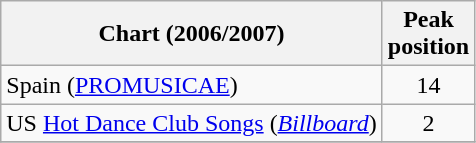<table class="wikitable sortable">
<tr>
<th align="left">Chart (2006/2007)</th>
<th align="left">Peak<br>position</th>
</tr>
<tr>
<td align="left">Spain (<a href='#'>PROMUSICAE</a>)</td>
<td align="center">14</td>
</tr>
<tr>
<td align="left">US <a href='#'>Hot Dance Club Songs</a> (<em><a href='#'>Billboard</a></em>)</td>
<td align="center">2</td>
</tr>
<tr>
</tr>
</table>
